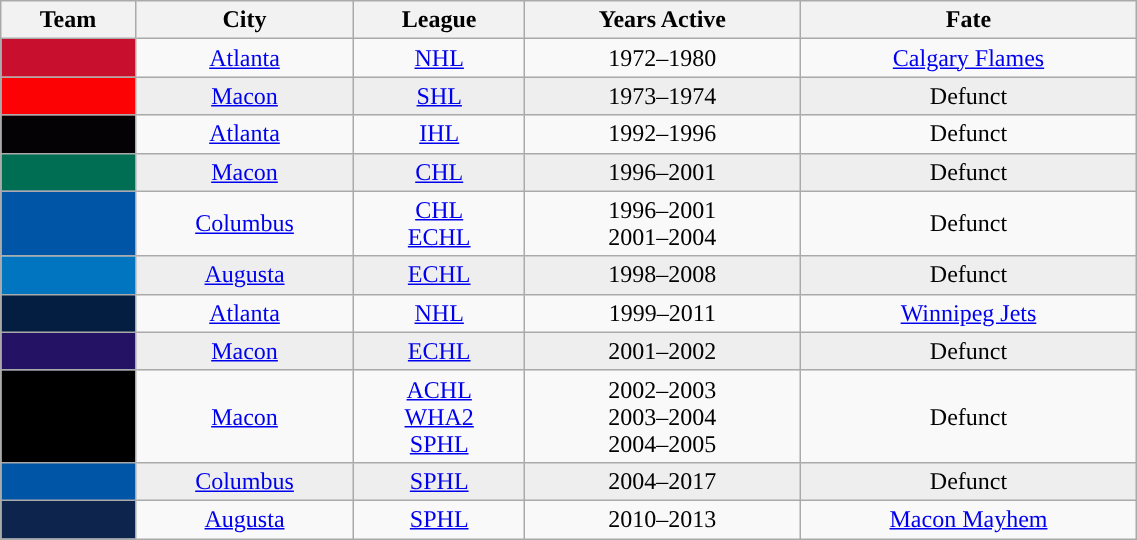<table class="wikitable sortable" width="60%">
<tr>
<th>Team</th>
<th>City</th>
<th>League</th>
<th>Years Active</th>
<th>Fate</th>
</tr>
<tr align=center>
<td style="color:white; background:#C8102E; "><strong><a href='#'></a></strong></td>
<td><a href='#'>Atlanta</a></td>
<td><a href='#'>NHL</a></td>
<td>1972–1980</td>
<td><a href='#'>Calgary Flames</a></td>
</tr>
<tr align=center bgcolor=eeeeee>
<td style="color:white; background:#fc0204; "><strong><a href='#'></a></strong></td>
<td><a href='#'>Macon</a></td>
<td><a href='#'>SHL</a></td>
<td>1973–1974</td>
<td>Defunct</td>
</tr>
<tr align=center>
<td style="color:white; background:#040205; "><strong><a href='#'></a></strong></td>
<td><a href='#'>Atlanta</a></td>
<td><a href='#'>IHL</a></td>
<td>1992–1996</td>
<td>Defunct</td>
</tr>
<tr align=center bgcolor=eeeeee>
<td style="color:white; background:#006e53; "><strong><a href='#'></a></strong></td>
<td><a href='#'>Macon</a></td>
<td><a href='#'>CHL</a></td>
<td>1996–2001</td>
<td>Defunct</td>
</tr>
<tr align=center>
<td style="color:white; background:#0055A6; "><strong><a href='#'></a></strong></td>
<td><a href='#'>Columbus</a></td>
<td><a href='#'>CHL</a><br><a href='#'>ECHL</a></td>
<td>1996–2001<br>2001–2004</td>
<td>Defunct</td>
</tr>
<tr align=center bgcolor=eeeeee>
<td style="color:white; background:#0175c0; "><strong><a href='#'></a></strong></td>
<td><a href='#'>Augusta</a></td>
<td><a href='#'>ECHL</a></td>
<td>1998–2008</td>
<td>Defunct</td>
</tr>
<tr align=center>
<td style="color:white; background:#041E42; "><strong><a href='#'></a></strong></td>
<td><a href='#'>Atlanta</a></td>
<td><a href='#'>NHL</a></td>
<td>1999–2011</td>
<td><a href='#'>Winnipeg Jets</a></td>
</tr>
<tr align=center bgcolor=eeeeee>
<td style="color:white; background:#241264; "><strong><a href='#'></a></strong></td>
<td><a href='#'>Macon</a></td>
<td><a href='#'>ECHL</a></td>
<td>2001–2002</td>
<td>Defunct</td>
</tr>
<tr align=center>
<td style="color:white; background:#000000; "><strong><a href='#'></a></strong></td>
<td><a href='#'>Macon</a></td>
<td><a href='#'>ACHL</a><br><a href='#'>WHA2</a><br><a href='#'>SPHL</a></td>
<td>2002–2003<br>2003–2004<br>2004–2005</td>
<td>Defunct</td>
</tr>
<tr align=center bgcolor=eeeeee>
<td style="color:white; background:#0055A6; "><strong><a href='#'></a></strong></td>
<td><a href='#'>Columbus</a></td>
<td><a href='#'>SPHL</a></td>
<td>2004–2017</td>
<td>Defunct</td>
</tr>
<tr align=center>
<td style="color:white; background:#0d254c; "><strong><a href='#'></a></strong></td>
<td><a href='#'>Augusta</a></td>
<td><a href='#'>SPHL</a></td>
<td>2010–2013</td>
<td><a href='#'>Macon Mayhem</a></td>
</tr>
</table>
